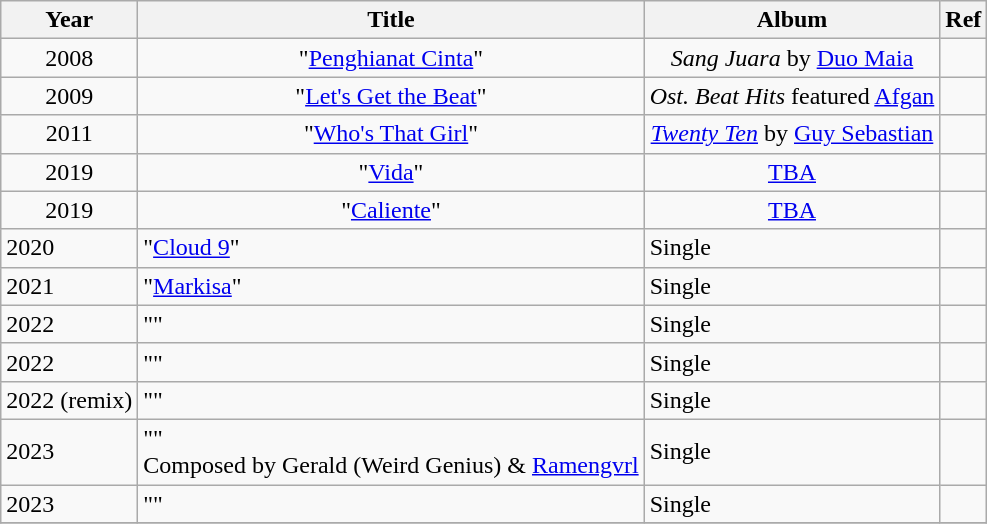<table class="wikitable">
<tr>
<th align="center" valign="center">Year</th>
<th align="center" valign="center">Title</th>
<th align="center" valign="center">Album</th>
<th align="center" valign="center">Ref</th>
</tr>
<tr>
<td align="center" valign="center">2008</td>
<td align="center" valign="center">"<a href='#'>Penghianat Cinta</a>"</td>
<td align="center" valign="center"><em>Sang Juara</em>  by <a href='#'>Duo Maia</a></td>
<td></td>
</tr>
<tr>
<td align="center" valign="center">2009</td>
<td align="center" valign="center">"<a href='#'>Let's Get the Beat</a>"</td>
<td align="center" valign="center"><em>Ost. Beat Hits</em>  featured <a href='#'>Afgan</a></td>
<td></td>
</tr>
<tr>
<td align="center" valign="center">2011</td>
<td align="center" valign="center">"<a href='#'>Who's That Girl</a>"</td>
<td align="center" valign="center"><em><a href='#'>Twenty Ten</a></em>  by <a href='#'>Guy Sebastian</a></td>
<td></td>
</tr>
<tr>
<td align="center" valign="center">2019</td>
<td align="center" valign="center">"<a href='#'>Vida</a>"</td>
<td align="center" valign="center"><a href='#'>TBA</a></td>
<td></td>
</tr>
<tr>
<td align="center" valign="center">2019</td>
<td align="center" valign="center">"<a href='#'>Caliente</a>"</td>
<td align="center" valign="center"><a href='#'>TBA</a></td>
<td></td>
</tr>
<tr>
<td>2020</td>
<td>"<a href='#'>Cloud 9</a>"</td>
<td>Single</td>
<td><small></small></td>
</tr>
<tr>
<td>2021</td>
<td>"<a href='#'>Markisa</a>"</td>
<td>Single</td>
<td><small></small></td>
</tr>
<tr>
<td>2022</td>
<td>""</td>
<td>Single</td>
<td><small></small></td>
</tr>
<tr>
<td>2022</td>
<td>""</td>
<td>Single</td>
<td><small></small></td>
</tr>
<tr>
<td>2022 (remix)</td>
<td>""</td>
<td>Single</td>
<td></td>
</tr>
<tr>
<td>2023</td>
<td>""<br>Composed by Gerald (Weird Genius) & <a href='#'>Ramengvrl</a></td>
<td>Single</td>
<td><small></small></td>
</tr>
<tr>
<td>2023</td>
<td>""</td>
<td>Single</td>
<td><small></small></td>
</tr>
<tr>
</tr>
</table>
